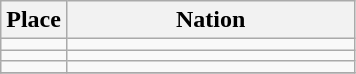<table class=wikitable style=text-align:left>
<tr>
<th width=35>Place</th>
<th width=185>Nation</th>
</tr>
<tr>
<td></td>
<td style=text-align:left></td>
</tr>
<tr>
<td></td>
<td style=text-align:left></td>
</tr>
<tr>
<td></td>
<td style=text-align:left></td>
</tr>
<tr>
</tr>
</table>
